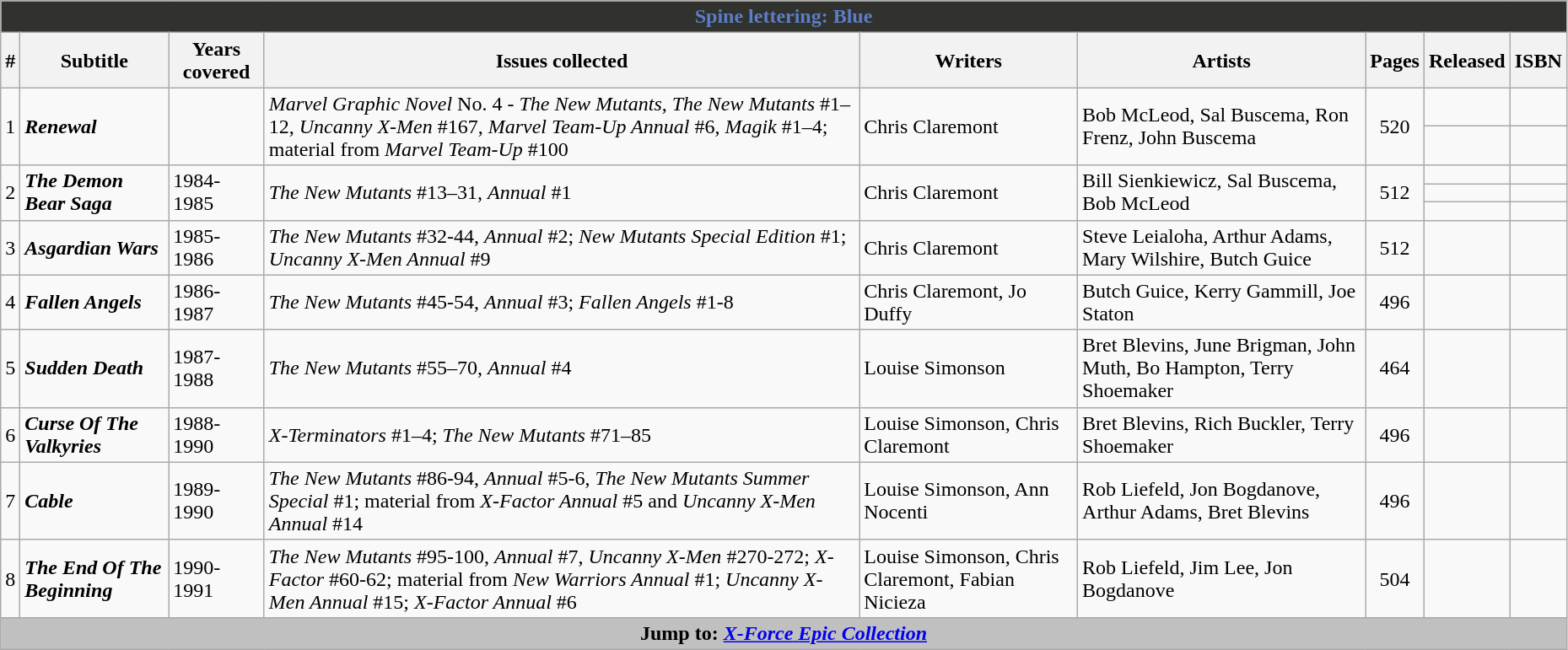<table class="wikitable sortable" width=98%>
<tr>
<th colspan=9 style="background-color: #31312D; color: #5B7EC7;">Spine lettering: Blue</th>
</tr>
<tr>
<th class="unsortable">#</th>
<th class="unsortable">Subtitle</th>
<th>Years covered</th>
<th class="unsortable">Issues collected</th>
<th class="unsortable">Writers</th>
<th class="unsortable">Artists</th>
<th class="unsortable">Pages</th>
<th>Released</th>
<th class="unsortable">ISBN</th>
</tr>
<tr>
<td rowspan=2>1</td>
<td rowspan=2><strong><em>Renewal</em></strong></td>
<td rowspan=2></td>
<td rowspan=2><em>Marvel Graphic Novel</em> No. 4 - <em>The New Mutants</em>, <em>The New Mutants</em> #1–12, <em>Uncanny X-Men</em> #167, <em>Marvel Team-Up Annual</em> #6, <em>Magik</em> #1–4; material from <em>Marvel Team-Up</em> #100</td>
<td rowspan=2>Chris Claremont</td>
<td rowspan=2>Bob McLeod, Sal Buscema, Ron Frenz, John Buscema</td>
<td style="text-align: center;" rowspan=2>520</td>
<td></td>
<td></td>
</tr>
<tr>
<td rowspan=1></td>
<td></td>
</tr>
<tr>
<td rowspan=3>2</td>
<td rowspan=3><strong><em>The Demon Bear Saga</em></strong></td>
<td rowspan=3>1984-1985</td>
<td rowspan=3><em>The New Mutants</em> #13–31, <em>Annual</em> #1</td>
<td rowspan=3>Chris Claremont</td>
<td rowspan=3>Bill Sienkiewicz, Sal Buscema, Bob McLeod</td>
<td style="text-align: center;" rowspan=3>512</td>
<td></td>
<td></td>
</tr>
<tr>
<td></td>
<td></td>
</tr>
<tr>
<td></td>
<td></td>
</tr>
<tr>
<td>3</td>
<td><strong><em>Asgardian Wars</em></strong></td>
<td>1985-1986</td>
<td><em>The New Mutants</em> #32-44, <em>Annual</em> #2; <em>New Mutants Special Edition</em> #1; <em>Uncanny X-Men Annual</em> #9</td>
<td>Chris Claremont</td>
<td>Steve Leialoha, Arthur Adams, Mary Wilshire, Butch Guice</td>
<td style="text-align: center;">512</td>
<td></td>
<td></td>
</tr>
<tr>
<td>4</td>
<td><strong><em>Fallen Angels</em></strong></td>
<td>1986-1987</td>
<td><em>The New Mutants</em> #45-54, <em>Annual</em> #3; <em>Fallen Angels</em> #1-8</td>
<td>Chris Claremont, Jo Duffy</td>
<td>Butch Guice, Kerry Gammill, Joe Staton</td>
<td style="text-align: center;">496</td>
<td></td>
<td></td>
</tr>
<tr>
<td>5</td>
<td><strong><em>Sudden Death</em></strong></td>
<td>1987-1988</td>
<td><em>The New Mutants</em> #55–70, <em>Annual</em> #4</td>
<td>Louise Simonson</td>
<td>Bret Blevins, June Brigman, John Muth, Bo Hampton, Terry Shoemaker</td>
<td style="text-align: center;">464</td>
<td></td>
<td></td>
</tr>
<tr>
<td>6</td>
<td><strong><em>Curse Of The Valkyries</em></strong></td>
<td>1988-1990</td>
<td><em>X-Terminators</em> #1–4; <em>The New Mutants</em> #71–85</td>
<td>Louise Simonson, Chris Claremont</td>
<td>Bret Blevins, Rich Buckler, Terry Shoemaker</td>
<td style="text-align: center;">496</td>
<td></td>
<td></td>
</tr>
<tr>
<td>7</td>
<td><strong><em>Cable</em></strong></td>
<td>1989-1990</td>
<td><em>The New Mutants</em> #86-94, <em>Annual</em> #5-6, <em>The New Mutants Summer Special</em> #1; material from <em>X-Factor Annual</em> #5 and <em>Uncanny X-Men Annual</em> #14</td>
<td>Louise Simonson, Ann Nocenti</td>
<td>Rob Liefeld, Jon Bogdanove, Arthur Adams, Bret Blevins</td>
<td style="text-align: center;">496</td>
<td></td>
<td></td>
</tr>
<tr>
<td>8</td>
<td><strong><em>The End Of The Beginning</em></strong></td>
<td>1990-1991</td>
<td><em>The New Mutants</em> #95-100, <em>Annual</em> #7, <em>Uncanny X-Men</em> #270-272; <em>X-Factor</em> #60-62; material from <em>New Warriors Annual</em> #1; <em>Uncanny X-Men Annual</em> #15; <em>X-Factor Annual</em> #6</td>
<td>Louise Simonson, Chris Claremont, Fabian Nicieza</td>
<td>Rob Liefeld, Jim Lee, Jon Bogdanove</td>
<td style="text-align: center;">504</td>
<td></td>
<td></td>
</tr>
<tr>
<th colspan=9 style="background-color: silver;">Jump to: <a href='#'><em>X-Force</em> <em>Epic Collection</em></a></th>
</tr>
</table>
